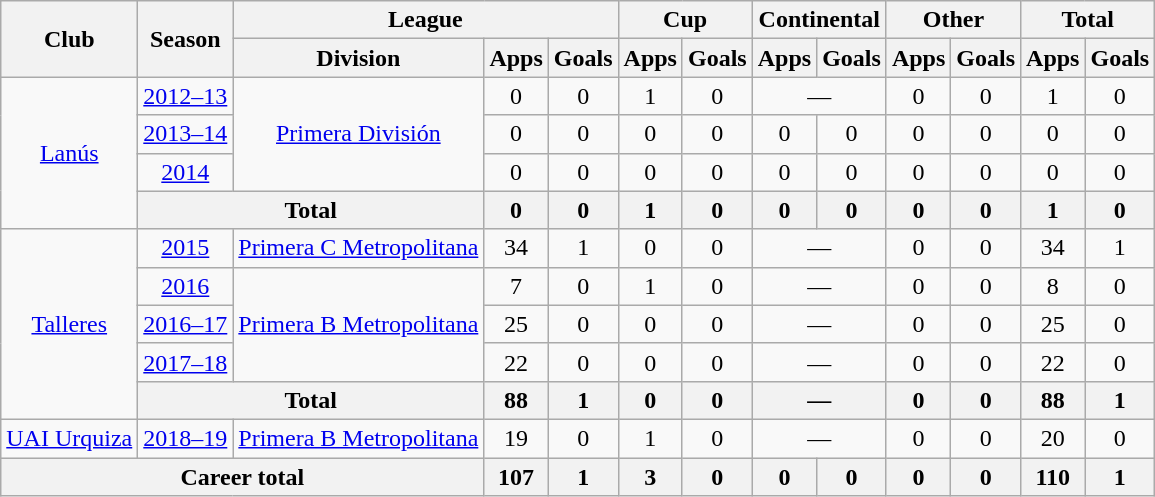<table class="wikitable" style="text-align:center">
<tr>
<th rowspan="2">Club</th>
<th rowspan="2">Season</th>
<th colspan="3">League</th>
<th colspan="2">Cup</th>
<th colspan="2">Continental</th>
<th colspan="2">Other</th>
<th colspan="2">Total</th>
</tr>
<tr>
<th>Division</th>
<th>Apps</th>
<th>Goals</th>
<th>Apps</th>
<th>Goals</th>
<th>Apps</th>
<th>Goals</th>
<th>Apps</th>
<th>Goals</th>
<th>Apps</th>
<th>Goals</th>
</tr>
<tr>
<td rowspan="4"><a href='#'>Lanús</a></td>
<td><a href='#'>2012–13</a></td>
<td rowspan="3"><a href='#'>Primera División</a></td>
<td>0</td>
<td>0</td>
<td>1</td>
<td>0</td>
<td colspan="2">—</td>
<td>0</td>
<td>0</td>
<td>1</td>
<td>0</td>
</tr>
<tr>
<td><a href='#'>2013–14</a></td>
<td>0</td>
<td>0</td>
<td>0</td>
<td>0</td>
<td>0</td>
<td>0</td>
<td>0</td>
<td>0</td>
<td>0</td>
<td>0</td>
</tr>
<tr>
<td><a href='#'>2014</a></td>
<td>0</td>
<td>0</td>
<td>0</td>
<td>0</td>
<td>0</td>
<td>0</td>
<td>0</td>
<td>0</td>
<td>0</td>
<td>0</td>
</tr>
<tr>
<th colspan="2">Total</th>
<th>0</th>
<th>0</th>
<th>1</th>
<th>0</th>
<th>0</th>
<th>0</th>
<th>0</th>
<th>0</th>
<th>1</th>
<th>0</th>
</tr>
<tr>
<td rowspan="5"><a href='#'>Talleres</a></td>
<td><a href='#'>2015</a></td>
<td rowspan="1"><a href='#'>Primera C Metropolitana</a></td>
<td>34</td>
<td>1</td>
<td>0</td>
<td>0</td>
<td colspan="2">—</td>
<td>0</td>
<td>0</td>
<td>34</td>
<td>1</td>
</tr>
<tr>
<td><a href='#'>2016</a></td>
<td rowspan="3"><a href='#'>Primera B Metropolitana</a></td>
<td>7</td>
<td>0</td>
<td>1</td>
<td>0</td>
<td colspan="2">—</td>
<td>0</td>
<td>0</td>
<td>8</td>
<td>0</td>
</tr>
<tr>
<td><a href='#'>2016–17</a></td>
<td>25</td>
<td>0</td>
<td>0</td>
<td>0</td>
<td colspan="2">—</td>
<td>0</td>
<td>0</td>
<td>25</td>
<td>0</td>
</tr>
<tr>
<td><a href='#'>2017–18</a></td>
<td>22</td>
<td>0</td>
<td>0</td>
<td>0</td>
<td colspan="2">—</td>
<td>0</td>
<td>0</td>
<td>22</td>
<td>0</td>
</tr>
<tr>
<th colspan="2">Total</th>
<th>88</th>
<th>1</th>
<th>0</th>
<th>0</th>
<th colspan="2">—</th>
<th>0</th>
<th>0</th>
<th>88</th>
<th>1</th>
</tr>
<tr>
<td rowspan="1"><a href='#'>UAI Urquiza</a></td>
<td><a href='#'>2018–19</a></td>
<td rowspan="1"><a href='#'>Primera B Metropolitana</a></td>
<td>19</td>
<td>0</td>
<td>1</td>
<td>0</td>
<td colspan="2">—</td>
<td>0</td>
<td>0</td>
<td>20</td>
<td>0</td>
</tr>
<tr>
<th colspan="3">Career total</th>
<th>107</th>
<th>1</th>
<th>3</th>
<th>0</th>
<th>0</th>
<th>0</th>
<th>0</th>
<th>0</th>
<th>110</th>
<th>1</th>
</tr>
</table>
